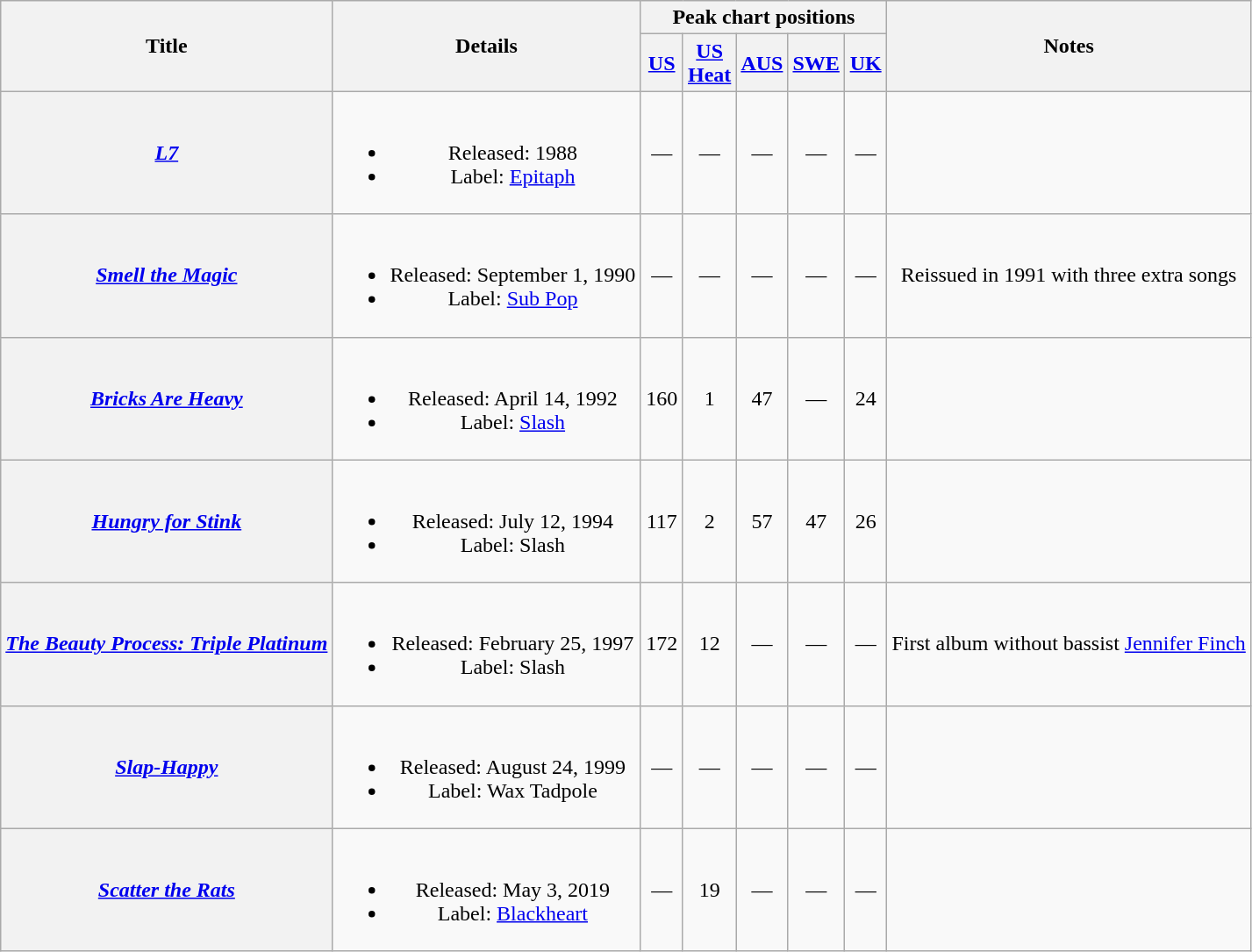<table class="wikitable plainrowheaders" style="text-align:center;">
<tr>
<th rowspan="2">Title</th>
<th rowspan="2">Details</th>
<th colspan="5">Peak chart positions</th>
<th rowspan="2">Notes</th>
</tr>
<tr>
<th width="25"><a href='#'>US</a><br></th>
<th width="25"><a href='#'>US Heat</a><br></th>
<th width="25"><a href='#'>AUS</a><br></th>
<th width="25"><a href='#'>SWE</a><br></th>
<th width="25"><a href='#'>UK</a><br></th>
</tr>
<tr>
<th scope="row"><em><a href='#'>L7</a></em></th>
<td><br><ul><li>Released: 1988</li><li>Label: <a href='#'>Epitaph</a></li></ul></td>
<td style="text-align:center;">—</td>
<td style="text-align:center;">—</td>
<td style="text-align:center;">—</td>
<td style="text-align:center;">—</td>
<td style="text-align:center;">—</td>
<td></td>
</tr>
<tr>
<th scope="row"><em><a href='#'>Smell the Magic</a></em></th>
<td><br><ul><li>Released: September 1, 1990</li><li>Label: <a href='#'>Sub Pop</a></li></ul></td>
<td style="text-align:center;">—</td>
<td style="text-align:center;">—</td>
<td style="text-align:center;">—</td>
<td style="text-align:center;">—</td>
<td style="text-align:center;">—</td>
<td>Reissued in 1991 with three extra songs</td>
</tr>
<tr>
<th scope="row"><em><a href='#'>Bricks Are Heavy</a></em></th>
<td><br><ul><li>Released: April 14, 1992</li><li>Label: <a href='#'>Slash</a></li></ul></td>
<td style="text-align:center;">160</td>
<td style="text-align:center;">1</td>
<td style="text-align:center;">47</td>
<td style="text-align:center;">—</td>
<td style="text-align:center;">24</td>
<td></td>
</tr>
<tr>
<th scope="row"><em><a href='#'>Hungry for Stink</a></em></th>
<td><br><ul><li>Released: July 12, 1994</li><li>Label: Slash</li></ul></td>
<td style="text-align:center;">117</td>
<td style="text-align:center;">2</td>
<td style="text-align:center;">57</td>
<td style="text-align:center;">47</td>
<td style="text-align:center;">26</td>
<td></td>
</tr>
<tr>
<th scope="row"><em><a href='#'>The Beauty Process: Triple Platinum</a></em></th>
<td><br><ul><li>Released: February 25, 1997</li><li>Label: Slash</li></ul></td>
<td style="text-align:center;">172</td>
<td style="text-align:center;">12</td>
<td style="text-align:center;">—</td>
<td style="text-align:center;">—</td>
<td style="text-align:center;">—</td>
<td>First album without bassist <a href='#'>Jennifer Finch</a></td>
</tr>
<tr>
<th scope="row"><em><a href='#'>Slap-Happy</a></em></th>
<td><br><ul><li>Released: August 24, 1999</li><li>Label: Wax Tadpole</li></ul></td>
<td style="text-align:center;">—</td>
<td style="text-align:center;">—</td>
<td style="text-align:center;">—</td>
<td style="text-align:center;">—</td>
<td style="text-align:center;">—</td>
<td></td>
</tr>
<tr>
<th scope="row"><em><a href='#'>Scatter the Rats</a></em></th>
<td><br><ul><li>Released: May 3, 2019</li><li>Label: <a href='#'>Blackheart</a></li></ul></td>
<td style="text-align:center;">—</td>
<td style="text-align:center;">19</td>
<td style="text-align:center;">—</td>
<td style="text-align:center;">—</td>
<td style="text-align:center;">—</td>
<td></td>
</tr>
</table>
